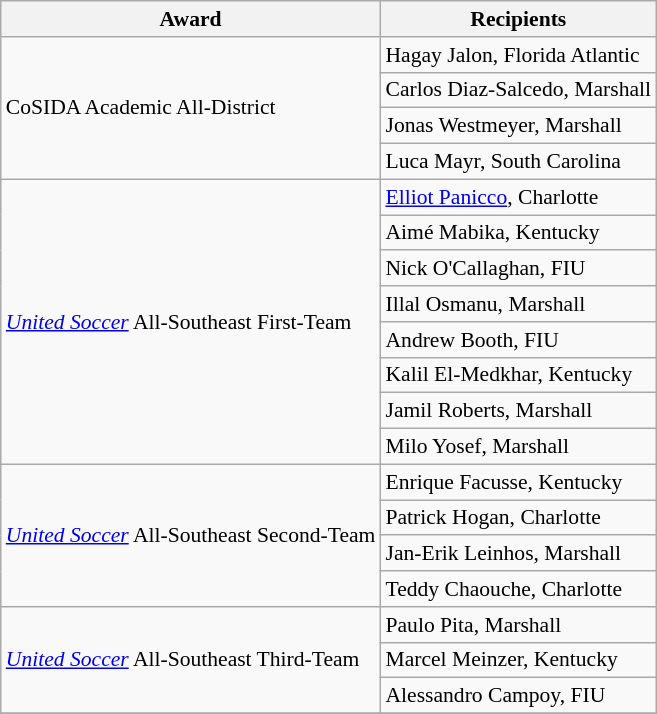<table class="wikitable" style="white-space:nowrap; font-size:90%;">
<tr>
<th>Award</th>
<th>Recipients</th>
</tr>
<tr>
<td valign="middle" rowspan="4">CoSIDA Academic All-District</td>
<td>Hagay Jalon, Florida Atlantic</td>
</tr>
<tr>
<td>Carlos Diaz-Salcedo, Marshall</td>
</tr>
<tr>
<td>Jonas Westmeyer, Marshall</td>
</tr>
<tr>
<td>Luca Mayr, South Carolina</td>
</tr>
<tr>
<td rowspan="8"><em><a href='#'>United Soccer</a></em> All-Southeast First-Team</td>
<td><a href='#'>Elliot Panicco</a>, Charlotte</td>
</tr>
<tr>
<td>Aimé Mabika, Kentucky</td>
</tr>
<tr>
<td>Nick O'Callaghan, FIU</td>
</tr>
<tr>
<td>Illal Osmanu, Marshall</td>
</tr>
<tr>
<td>Andrew Booth, FIU</td>
</tr>
<tr>
<td>Kalil El-Medkhar, Kentucky</td>
</tr>
<tr>
<td>Jamil Roberts, Marshall</td>
</tr>
<tr>
<td>Milo Yosef, Marshall</td>
</tr>
<tr>
<td rowspan="4"><em><a href='#'>United Soccer</a></em> All-Southeast Second-Team</td>
<td>Enrique Facusse, Kentucky</td>
</tr>
<tr>
<td>Patrick Hogan, Charlotte</td>
</tr>
<tr>
<td>Jan-Erik Leinhos, Marshall</td>
</tr>
<tr>
<td>Teddy Chaouche, Charlotte</td>
</tr>
<tr>
<td rowspan="3"><em><a href='#'>United Soccer</a></em> All-Southeast Third-Team</td>
<td>Paulo Pita, Marshall</td>
</tr>
<tr>
<td>Marcel Meinzer, Kentucky</td>
</tr>
<tr>
<td>Alessandro Campoy, FIU</td>
</tr>
<tr>
</tr>
</table>
